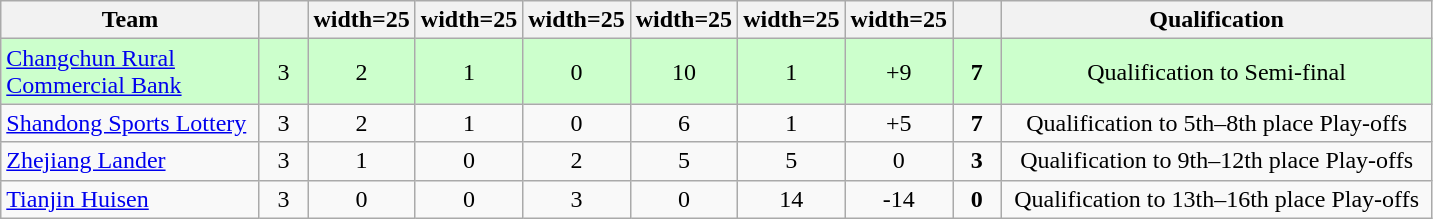<table class="wikitable" style="text-align: center;">
<tr>
<th style="width:165px;">Team</th>
<th width=25></th>
<th>width=25</th>
<th>width=25</th>
<th>width=25</th>
<th>width=25</th>
<th>width=25</th>
<th>width=25</th>
<th width=25></th>
<th width=280>Qualification</th>
</tr>
<tr style="background:#cfc;">
<td align="left"><a href='#'>Changchun Rural Commercial Bank</a></td>
<td>3</td>
<td>2</td>
<td>1</td>
<td>0</td>
<td>10</td>
<td>1</td>
<td>+9</td>
<td><strong>7</strong></td>
<td>Qualification to Semi-final</td>
</tr>
<tr style=>
<td align="left"><a href='#'>Shandong Sports Lottery</a></td>
<td>3</td>
<td>2</td>
<td>1</td>
<td>0</td>
<td>6</td>
<td>1</td>
<td>+5</td>
<td><strong>7</strong></td>
<td>Qualification to 5th–8th place Play-offs</td>
</tr>
<tr>
<td align="left"><a href='#'>Zhejiang Lander</a></td>
<td>3</td>
<td>1</td>
<td>0</td>
<td>2</td>
<td>5</td>
<td>5</td>
<td>0</td>
<td><strong>3</strong></td>
<td>Qualification to 9th–12th place Play-offs</td>
</tr>
<tr>
<td align="left"><a href='#'>Tianjin Huisen</a></td>
<td>3</td>
<td>0</td>
<td>0</td>
<td>3</td>
<td>0</td>
<td>14</td>
<td>-14</td>
<td><strong>0</strong></td>
<td>Qualification to 13th–16th place Play-offs</td>
</tr>
</table>
